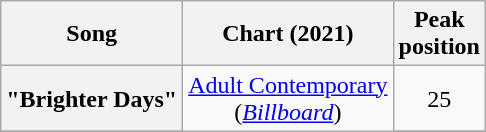<table class="wikitable sortable plainrowheaders" style="text-align:center">
<tr>
<th scope="col">Song</th>
<th scope="col">Chart (2021)</th>
<th scope="col">Peak<br>position</th>
</tr>
<tr>
<th scope="row">"Brighter Days"</th>
<td rowspan="11"><a href='#'>Adult Contemporary</a><br>(<em><a href='#'>Billboard</a></em>)</td>
<td>25</td>
</tr>
<tr>
</tr>
</table>
